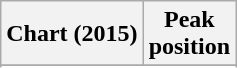<table class="wikitable sortable plainrowheaders" style="text-align:center">
<tr>
<th scope="col">Chart (2015)</th>
<th scope="col">Peak<br> position</th>
</tr>
<tr>
</tr>
<tr>
</tr>
</table>
